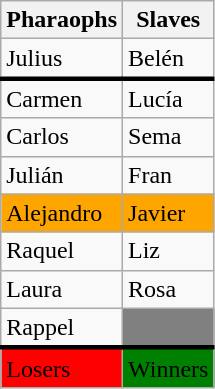<table class=wikitable>
<tr>
<th>Pharaophs</th>
<th>Slaves</th>
</tr>
<tr style="border-bottom:3px solid black">
<td>Julius</td>
<td>Belén</td>
</tr>
<tr>
<td>Carmen</td>
<td>Lucía</td>
</tr>
<tr>
<td>Carlos</td>
<td>Sema</td>
</tr>
<tr>
<td>Julián</td>
<td>Fran</td>
</tr>
<tr>
<td style="background:orange">Alejandro</td>
<td style="background:orange">Javier</td>
</tr>
<tr>
<td>Raquel</td>
<td>Liz</td>
</tr>
<tr>
<td>Laura</td>
<td>Rosa</td>
</tr>
<tr style="border-bottom:3px solid black">
<td>Rappel</td>
<td style="background:gray"></td>
</tr>
<tr>
<td style="background:red">Losers</td>
<td style="background:green">Winners</td>
</tr>
</table>
